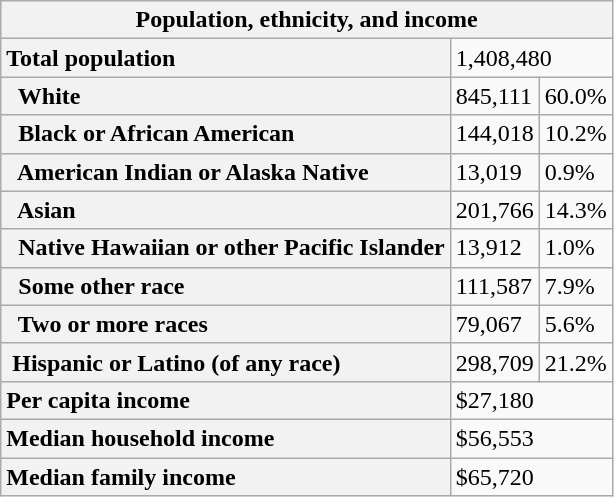<table class="wikitable collapsible collapsed">
<tr>
<th colspan=6>Population, ethnicity, and income</th>
</tr>
<tr>
<th scope="row" style="text-align: left;">Total population</th>
<td colspan=2>1,408,480</td>
</tr>
<tr>
<th scope="row" style="text-align: left;">  White</th>
<td>845,111</td>
<td>60.0%</td>
</tr>
<tr>
<th scope="row" style="text-align: left;">  Black or African American</th>
<td>144,018</td>
<td>10.2%</td>
</tr>
<tr>
<th scope="row" style="text-align: left;">  American Indian or Alaska Native</th>
<td>13,019</td>
<td>0.9%</td>
</tr>
<tr>
<th scope="row" style="text-align: left;">  Asian</th>
<td>201,766</td>
<td>14.3%</td>
</tr>
<tr>
<th scope="row" style="text-align: left;">  Native Hawaiian or other Pacific Islander</th>
<td>13,912</td>
<td>1.0%</td>
</tr>
<tr>
<th scope="row" style="text-align: left;">  Some other race</th>
<td>111,587</td>
<td>7.9%</td>
</tr>
<tr>
<th scope="row" style="text-align: left;">  Two or more races</th>
<td>79,067</td>
<td>5.6%</td>
</tr>
<tr>
<th scope="row" style="text-align: left;"> Hispanic or Latino (of any race)</th>
<td>298,709</td>
<td>21.2%</td>
</tr>
<tr>
<th scope="row" style="text-align: left;">Per capita income</th>
<td colspan=2>$27,180</td>
</tr>
<tr>
<th scope="row" style="text-align: left;">Median household income</th>
<td colspan=2>$56,553</td>
</tr>
<tr>
<th scope="row" style="text-align: left;">Median family income</th>
<td colspan=2>$65,720</td>
</tr>
</table>
